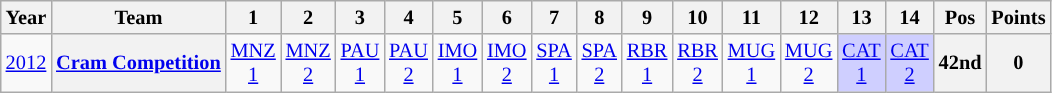<table class="wikitable" style="text-align:center; font-size:85%">
<tr>
<th>Year</th>
<th>Team</th>
<th>1</th>
<th>2</th>
<th>3</th>
<th>4</th>
<th>5</th>
<th>6</th>
<th>7</th>
<th>8</th>
<th>9</th>
<th>10</th>
<th>11</th>
<th>12</th>
<th>13</th>
<th>14</th>
<th>Pos</th>
<th>Points</th>
</tr>
<tr>
<td><a href='#'>2012</a></td>
<th nowrap><a href='#'>Cram Competition</a></th>
<td style="background:#;"><a href='#'>MNZ<br>1</a><br></td>
<td style="background:#;"><a href='#'>MNZ<br>2</a><br></td>
<td style="background:#;"><a href='#'>PAU<br>1</a><br></td>
<td style="background:#;"><a href='#'>PAU<br>2</a><br></td>
<td style="background:#;"><a href='#'>IMO<br>1</a><br></td>
<td style="background:#;"><a href='#'>IMO<br>2</a><br></td>
<td style="background:#;"><a href='#'>SPA<br>1</a><br></td>
<td style="background:#;"><a href='#'>SPA<br>2</a><br></td>
<td style="background:#;"><a href='#'>RBR<br>1</a><br></td>
<td style="background:#;"><a href='#'>RBR<br>2</a><br></td>
<td style="background:#;"><a href='#'>MUG<br>1</a><br></td>
<td style="background:#;"><a href='#'>MUG<br>2</a><br></td>
<td style="background:#CFCFFF;"><a href='#'>CAT<br>1</a><br></td>
<td style="background:#CFCFFF;"><a href='#'>CAT<br>2</a><br></td>
<th>42nd</th>
<th>0</th>
</tr>
</table>
